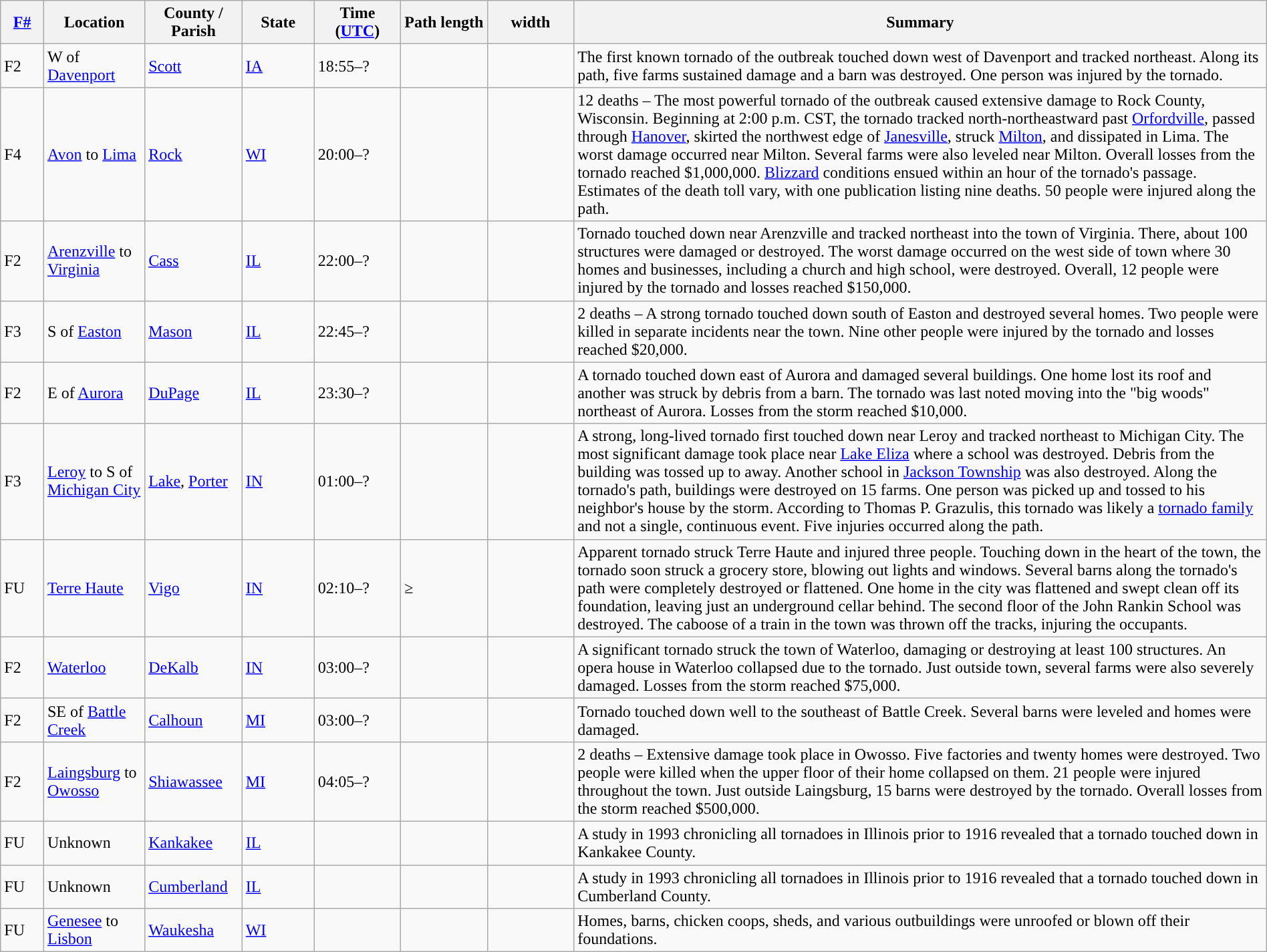<table class="wikitable sortable" style="width:100%;">
<tr>
<th scope="col"  style="width:3%; text-align:center;"><a href='#'>F#</a></th>
<th scope="col"  style="width:7%; text-align:center;" class="unsortable">Location</th>
<th scope="col"  style="width:6%; text-align:center;" class="unsortable">County / Parish</th>
<th scope="col"  style="width:5%; text-align:center;">State</th>
<th scope="col"  style="width:6%; text-align:center;">Time (<a href='#'>UTC</a>)</th>
<th scope="col"  style="width:6%; text-align:center;">Path length</th>
<th scope="col"  style="width:6%; text-align:center;"> width</th>
<th scope="col" class="unsortable" style="width:48%; text-align:center;">Summary</th>
</tr>
<tr>
<td>F2</td>
<td>W of <a href='#'>Davenport</a></td>
<td><a href='#'>Scott</a></td>
<td><a href='#'>IA</a></td>
<td>18:55–?</td>
<td></td>
<td></td>
<td>The first known tornado of the outbreak touched down  west of Davenport and tracked northeast. Along its path, five farms sustained damage and a barn was destroyed. One person was injured by the tornado.</td>
</tr>
<tr>
<td>F4</td>
<td><a href='#'>Avon</a> to <a href='#'>Lima</a></td>
<td><a href='#'>Rock</a></td>
<td><a href='#'>WI</a></td>
<td>20:00–?</td>
<td></td>
<td></td>
<td>12 deaths – The most powerful tornado of the outbreak caused extensive damage to Rock County, Wisconsin. Beginning at 2:00 p.m. CST, the tornado tracked north-northeastward past <a href='#'>Orfordville</a>, passed through <a href='#'>Hanover</a>, skirted the northwest edge of <a href='#'>Janesville</a>, struck <a href='#'>Milton</a>, and dissipated in Lima. The worst damage occurred near Milton. Several farms were also leveled near Milton. Overall losses from the tornado reached $1,000,000. <a href='#'>Blizzard</a> conditions ensued within an hour of the tornado's passage. Estimates of the death toll vary, with one publication listing nine deaths. 50 people were injured along the path.</td>
</tr>
<tr>
<td>F2</td>
<td><a href='#'>Arenzville</a> to <a href='#'>Virginia</a></td>
<td><a href='#'>Cass</a></td>
<td><a href='#'>IL</a></td>
<td>22:00–?</td>
<td></td>
<td></td>
<td>Tornado touched down near Arenzville and tracked northeast into the town of Virginia. There, about 100 structures were damaged or destroyed. The worst damage occurred on the west side of town where 30 homes and businesses, including a church and high school, were destroyed. Overall, 12 people were injured by the tornado and losses reached $150,000.</td>
</tr>
<tr>
<td>F3</td>
<td>S of <a href='#'>Easton</a></td>
<td><a href='#'>Mason</a></td>
<td><a href='#'>IL</a></td>
<td>22:45–?</td>
<td></td>
<td></td>
<td>2 deaths – A strong tornado touched down south of Easton and destroyed several homes. Two people were killed in separate incidents near the town. Nine other people were injured by the tornado and losses reached $20,000.</td>
</tr>
<tr>
<td>F2</td>
<td>E of <a href='#'>Aurora</a></td>
<td><a href='#'>DuPage</a></td>
<td><a href='#'>IL</a></td>
<td>23:30–?</td>
<td></td>
<td></td>
<td>A tornado touched down east of Aurora and damaged several buildings. One home lost its roof and another was struck by debris from a barn. The tornado was last noted moving into the "big woods" northeast of Aurora. Losses from the storm reached $10,000.</td>
</tr>
<tr>
<td>F3</td>
<td><a href='#'>Leroy</a> to S of <a href='#'>Michigan City</a></td>
<td><a href='#'>Lake</a>, <a href='#'>Porter</a></td>
<td><a href='#'>IN</a></td>
<td>01:00–?</td>
<td></td>
<td></td>
<td>A strong, long-lived tornado first touched down near Leroy and tracked northeast to Michigan City. The most significant damage took place near <a href='#'>Lake Eliza</a> where a school was destroyed. Debris from the building was tossed up to  away. Another school in <a href='#'>Jackson Township</a> was also destroyed. Along the tornado's path, buildings were destroyed on 15 farms. One person was picked up and tossed to his neighbor's house by the storm. According to Thomas P. Grazulis, this tornado was likely a <a href='#'>tornado family</a> and not a single, continuous event. Five injuries occurred along the path.</td>
</tr>
<tr>
<td>FU</td>
<td><a href='#'>Terre Haute</a></td>
<td><a href='#'>Vigo</a></td>
<td><a href='#'>IN</a></td>
<td>02:10–?</td>
<td>≥</td>
<td></td>
<td>Apparent tornado struck Terre Haute and injured three people. Touching down in the heart of the town, the tornado soon struck a grocery store, blowing out lights and windows. Several barns along the tornado's path were completely destroyed or flattened. One home in the city was flattened and swept clean off its foundation, leaving just an underground cellar behind. The second floor of the John Rankin School was destroyed. The caboose of a train in the town was thrown off the tracks, injuring the occupants.</td>
</tr>
<tr>
<td>F2</td>
<td><a href='#'>Waterloo</a></td>
<td><a href='#'>DeKalb</a></td>
<td><a href='#'>IN</a></td>
<td>03:00–?</td>
<td></td>
<td></td>
<td>A significant tornado struck the town of Waterloo, damaging or destroying at least 100 structures. An opera house in Waterloo collapsed due to the tornado. Just outside town, several farms were also severely damaged. Losses from the storm reached $75,000.</td>
</tr>
<tr>
<td>F2</td>
<td>SE of <a href='#'>Battle Creek</a></td>
<td><a href='#'>Calhoun</a></td>
<td><a href='#'>MI</a></td>
<td>03:00–?</td>
<td></td>
<td></td>
<td>Tornado touched down well to the southeast of Battle Creek. Several barns were leveled and homes were damaged.</td>
</tr>
<tr>
<td>F2</td>
<td><a href='#'>Laingsburg</a> to <a href='#'>Owosso</a></td>
<td><a href='#'>Shiawassee</a></td>
<td><a href='#'>MI</a></td>
<td>04:05–?</td>
<td></td>
<td></td>
<td>2 deaths – Extensive damage took place in Owosso. Five factories and twenty homes were destroyed. Two people were killed when the upper floor of their home collapsed on them. 21 people were injured throughout the town. Just outside Laingsburg, 15 barns were destroyed by the tornado. Overall losses from the storm reached $500,000.</td>
</tr>
<tr>
<td>FU</td>
<td>Unknown</td>
<td><a href='#'>Kankakee</a></td>
<td><a href='#'>IL</a></td>
<td></td>
<td></td>
<td></td>
<td>A study in 1993 chronicling all tornadoes in Illinois prior to 1916 revealed that a tornado touched down in Kankakee County.</td>
</tr>
<tr>
<td>FU</td>
<td>Unknown</td>
<td><a href='#'>Cumberland</a></td>
<td><a href='#'>IL</a></td>
<td></td>
<td></td>
<td></td>
<td>A study in 1993 chronicling all tornadoes in Illinois prior to 1916 revealed that a tornado touched down in Cumberland County.</td>
</tr>
<tr>
<td>FU</td>
<td><a href='#'>Genesee</a> to <a href='#'>Lisbon</a></td>
<td><a href='#'>Waukesha</a></td>
<td><a href='#'>WI</a></td>
<td></td>
<td></td>
<td></td>
<td>Homes, barns, chicken coops, sheds, and various outbuildings were unroofed or blown off their foundations.</td>
</tr>
</table>
